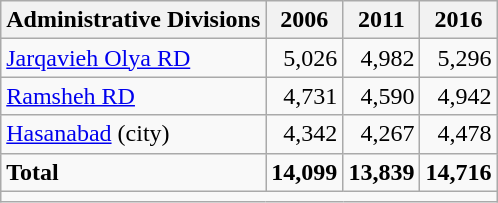<table class="wikitable">
<tr>
<th>Administrative Divisions</th>
<th>2006</th>
<th>2011</th>
<th>2016</th>
</tr>
<tr>
<td><a href='#'>Jarqavieh Olya RD</a></td>
<td style="text-align: right;">5,026</td>
<td style="text-align: right;">4,982</td>
<td style="text-align: right;">5,296</td>
</tr>
<tr>
<td><a href='#'>Ramsheh RD</a></td>
<td style="text-align: right;">4,731</td>
<td style="text-align: right;">4,590</td>
<td style="text-align: right;">4,942</td>
</tr>
<tr>
<td><a href='#'>Hasanabad</a> (city)</td>
<td style="text-align: right;">4,342</td>
<td style="text-align: right;">4,267</td>
<td style="text-align: right;">4,478</td>
</tr>
<tr>
<td><strong>Total</strong></td>
<td style="text-align: right;"><strong>14,099</strong></td>
<td style="text-align: right;"><strong>13,839</strong></td>
<td style="text-align: right;"><strong>14,716</strong></td>
</tr>
<tr>
<td colspan=4></td>
</tr>
</table>
